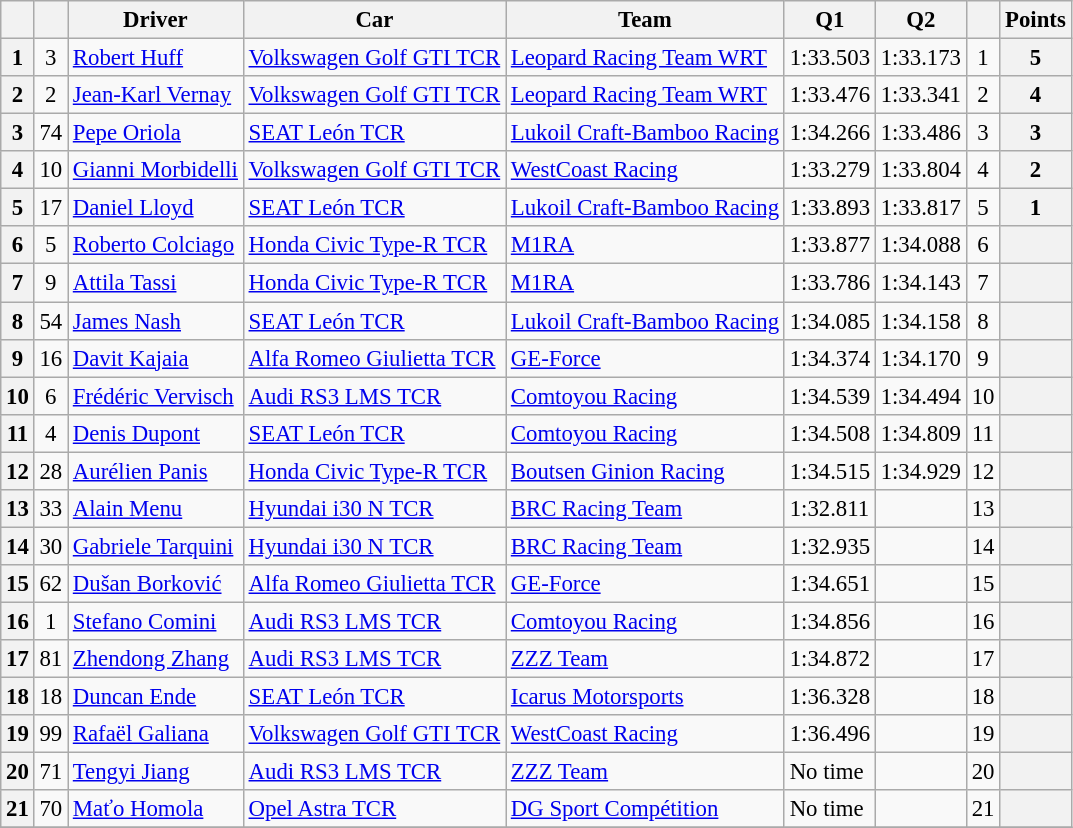<table class="wikitable sortable" style="font-size:95%">
<tr>
<th></th>
<th></th>
<th>Driver</th>
<th>Car</th>
<th>Team</th>
<th>Q1</th>
<th>Q2</th>
<th></th>
<th>Points</th>
</tr>
<tr>
<th>1</th>
<td align=center>3</td>
<td> <a href='#'>Robert Huff</a></td>
<td><a href='#'>Volkswagen Golf GTI TCR</a></td>
<td> <a href='#'>Leopard Racing Team WRT</a></td>
<td>1:33.503</td>
<td>1:33.173</td>
<td align=center>1</td>
<th>5</th>
</tr>
<tr>
<th>2</th>
<td align=center>2</td>
<td> <a href='#'>Jean-Karl Vernay</a></td>
<td><a href='#'>Volkswagen Golf GTI TCR</a></td>
<td> <a href='#'>Leopard Racing Team WRT</a></td>
<td>1:33.476</td>
<td>1:33.341</td>
<td align=center>2</td>
<th>4</th>
</tr>
<tr>
<th>3</th>
<td align=center>74</td>
<td> <a href='#'>Pepe Oriola</a></td>
<td><a href='#'>SEAT León TCR</a></td>
<td> <a href='#'>Lukoil Craft-Bamboo Racing</a></td>
<td>1:34.266</td>
<td>1:33.486</td>
<td align=center>3</td>
<th>3</th>
</tr>
<tr>
<th>4</th>
<td align=center>10</td>
<td> <a href='#'>Gianni Morbidelli</a></td>
<td><a href='#'>Volkswagen Golf GTI TCR</a></td>
<td> <a href='#'>WestCoast Racing</a></td>
<td>1:33.279</td>
<td>1:33.804</td>
<td align=center>4</td>
<th>2</th>
</tr>
<tr>
<th>5</th>
<td align=center>17</td>
<td> <a href='#'>Daniel Lloyd</a></td>
<td><a href='#'>SEAT León TCR</a></td>
<td> <a href='#'>Lukoil Craft-Bamboo Racing</a></td>
<td>1:33.893</td>
<td>1:33.817</td>
<td align=center>5</td>
<th>1</th>
</tr>
<tr>
<th>6</th>
<td align=center>5</td>
<td> <a href='#'>Roberto Colciago</a></td>
<td><a href='#'>Honda Civic Type-R TCR</a></td>
<td> <a href='#'>M1RA</a></td>
<td>1:33.877</td>
<td>1:34.088</td>
<td align=center>6</td>
<th></th>
</tr>
<tr>
<th>7</th>
<td align=center>9</td>
<td> <a href='#'>Attila Tassi</a></td>
<td><a href='#'>Honda Civic Type-R TCR</a></td>
<td> <a href='#'>M1RA</a></td>
<td>1:33.786</td>
<td>1:34.143</td>
<td align=center>7</td>
<th></th>
</tr>
<tr>
<th>8</th>
<td align=center>54</td>
<td> <a href='#'>James Nash</a></td>
<td><a href='#'>SEAT León TCR</a></td>
<td> <a href='#'>Lukoil Craft-Bamboo Racing</a></td>
<td>1:34.085</td>
<td>1:34.158</td>
<td align=center>8</td>
<th></th>
</tr>
<tr>
<th>9</th>
<td align=center>16</td>
<td> <a href='#'>Davit Kajaia</a></td>
<td><a href='#'>Alfa Romeo Giulietta TCR</a></td>
<td> <a href='#'>GE-Force</a></td>
<td>1:34.374</td>
<td>1:34.170</td>
<td align=center>9</td>
<th></th>
</tr>
<tr>
<th>10</th>
<td align=center>6</td>
<td> <a href='#'>Frédéric Vervisch</a></td>
<td><a href='#'>Audi RS3 LMS TCR</a></td>
<td> <a href='#'>Comtoyou Racing</a></td>
<td>1:34.539</td>
<td>1:34.494</td>
<td align=center>10</td>
<th></th>
</tr>
<tr>
<th>11</th>
<td align=center>4</td>
<td> <a href='#'>Denis Dupont</a></td>
<td><a href='#'>SEAT León TCR</a></td>
<td> <a href='#'>Comtoyou Racing</a></td>
<td>1:34.508</td>
<td>1:34.809</td>
<td align=center>11</td>
<th></th>
</tr>
<tr>
<th>12</th>
<td align=center>28</td>
<td> <a href='#'>Aurélien Panis</a></td>
<td><a href='#'>Honda Civic Type-R TCR</a></td>
<td> <a href='#'>Boutsen Ginion Racing</a></td>
<td>1:34.515</td>
<td>1:34.929</td>
<td align=center>12</td>
<th></th>
</tr>
<tr>
<th>13</th>
<td align=center>33</td>
<td> <a href='#'>Alain Menu</a></td>
<td><a href='#'>Hyundai i30 N TCR</a></td>
<td> <a href='#'>BRC Racing Team</a></td>
<td>1:32.811</td>
<td></td>
<td align=center>13</td>
<th></th>
</tr>
<tr>
<th>14</th>
<td align=center>30</td>
<td> <a href='#'>Gabriele Tarquini</a></td>
<td><a href='#'>Hyundai i30 N TCR</a></td>
<td> <a href='#'>BRC Racing Team</a></td>
<td>1:32.935</td>
<td></td>
<td align=center>14</td>
<th></th>
</tr>
<tr>
<th>15</th>
<td align=center>62</td>
<td> <a href='#'>Dušan Borković</a></td>
<td><a href='#'>Alfa Romeo Giulietta TCR</a></td>
<td> <a href='#'>GE-Force</a></td>
<td>1:34.651</td>
<td></td>
<td align=center>15</td>
<th></th>
</tr>
<tr>
<th>16</th>
<td align=center>1</td>
<td> <a href='#'>Stefano Comini</a></td>
<td><a href='#'>Audi RS3 LMS TCR</a></td>
<td> <a href='#'>Comtoyou Racing</a></td>
<td>1:34.856</td>
<td></td>
<td align=center>16</td>
<th></th>
</tr>
<tr>
<th>17</th>
<td align=center>81</td>
<td> <a href='#'>Zhendong Zhang</a></td>
<td><a href='#'>Audi RS3 LMS TCR</a></td>
<td> <a href='#'>ZZZ Team</a></td>
<td>1:34.872</td>
<td></td>
<td align=center>17</td>
<th></th>
</tr>
<tr>
<th>18</th>
<td align=center>18</td>
<td> <a href='#'>Duncan Ende</a></td>
<td><a href='#'>SEAT León TCR</a></td>
<td> <a href='#'>Icarus Motorsports</a></td>
<td>1:36.328</td>
<td></td>
<td align=center>18</td>
<th></th>
</tr>
<tr>
<th>19</th>
<td align=center>99</td>
<td> <a href='#'>Rafaël Galiana</a></td>
<td><a href='#'>Volkswagen Golf GTI TCR</a></td>
<td> <a href='#'>WestCoast Racing</a></td>
<td>1:36.496</td>
<td></td>
<td align=center>19</td>
<th></th>
</tr>
<tr>
<th>20</th>
<td align=center>71</td>
<td> <a href='#'>Tengyi Jiang</a></td>
<td><a href='#'>Audi RS3 LMS TCR</a></td>
<td> <a href='#'>ZZZ Team</a></td>
<td>No time</td>
<td></td>
<td align=center>20</td>
<th></th>
</tr>
<tr>
<th>21</th>
<td align=center>70</td>
<td> <a href='#'>Maťo Homola</a></td>
<td><a href='#'>Opel Astra TCR</a></td>
<td> <a href='#'>DG Sport Compétition</a></td>
<td>No time</td>
<td></td>
<td align=center>21</td>
<th></th>
</tr>
<tr>
</tr>
</table>
